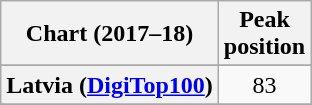<table class="wikitable sortable plainrowheaders" style="text-align:center">
<tr>
<th scope="col">Chart (2017–18)</th>
<th scope="col">Peak<br> position</th>
</tr>
<tr>
</tr>
<tr>
</tr>
<tr>
<th scope="row">Latvia (<a href='#'>DigiTop100</a>)</th>
<td>83</td>
</tr>
<tr>
</tr>
<tr>
</tr>
<tr>
</tr>
</table>
